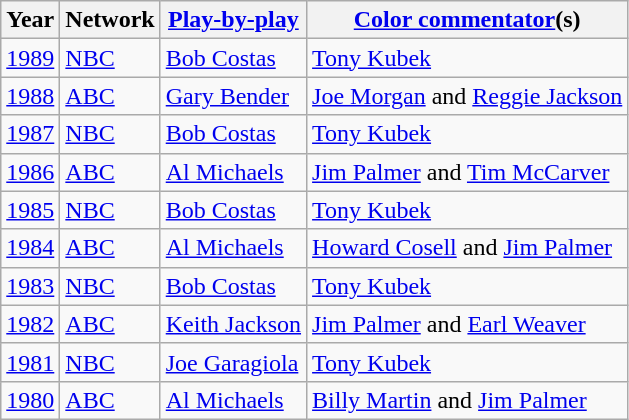<table class="wikitable">
<tr>
<th>Year</th>
<th>Network</th>
<th><a href='#'>Play-by-play</a></th>
<th><a href='#'>Color commentator</a>(s)</th>
</tr>
<tr>
<td><a href='#'>1989</a></td>
<td><a href='#'>NBC</a></td>
<td><a href='#'>Bob Costas</a></td>
<td><a href='#'>Tony Kubek</a></td>
</tr>
<tr>
<td><a href='#'>1988</a></td>
<td><a href='#'>ABC</a></td>
<td><a href='#'>Gary Bender</a></td>
<td><a href='#'>Joe Morgan</a> and <a href='#'>Reggie Jackson</a></td>
</tr>
<tr>
<td><a href='#'>1987</a></td>
<td><a href='#'>NBC</a></td>
<td><a href='#'>Bob Costas</a></td>
<td><a href='#'>Tony Kubek</a></td>
</tr>
<tr>
<td><a href='#'>1986</a></td>
<td><a href='#'>ABC</a></td>
<td><a href='#'>Al Michaels</a></td>
<td><a href='#'>Jim Palmer</a> and <a href='#'>Tim McCarver</a></td>
</tr>
<tr>
<td><a href='#'>1985</a></td>
<td><a href='#'>NBC</a></td>
<td><a href='#'>Bob Costas</a></td>
<td><a href='#'>Tony Kubek</a></td>
</tr>
<tr>
<td><a href='#'>1984</a></td>
<td><a href='#'>ABC</a></td>
<td><a href='#'>Al Michaels</a></td>
<td><a href='#'>Howard Cosell</a> and <a href='#'>Jim Palmer</a></td>
</tr>
<tr>
<td><a href='#'>1983</a></td>
<td><a href='#'>NBC</a></td>
<td><a href='#'>Bob Costas</a></td>
<td><a href='#'>Tony Kubek</a></td>
</tr>
<tr>
<td><a href='#'>1982</a></td>
<td><a href='#'>ABC</a></td>
<td><a href='#'>Keith Jackson</a></td>
<td><a href='#'>Jim Palmer</a> and <a href='#'>Earl Weaver</a></td>
</tr>
<tr>
<td><a href='#'>1981</a></td>
<td><a href='#'>NBC</a></td>
<td><a href='#'>Joe Garagiola</a></td>
<td><a href='#'>Tony Kubek</a></td>
</tr>
<tr>
<td><a href='#'>1980</a></td>
<td><a href='#'>ABC</a></td>
<td><a href='#'>Al Michaels</a></td>
<td><a href='#'>Billy Martin</a> and <a href='#'>Jim Palmer</a></td>
</tr>
</table>
